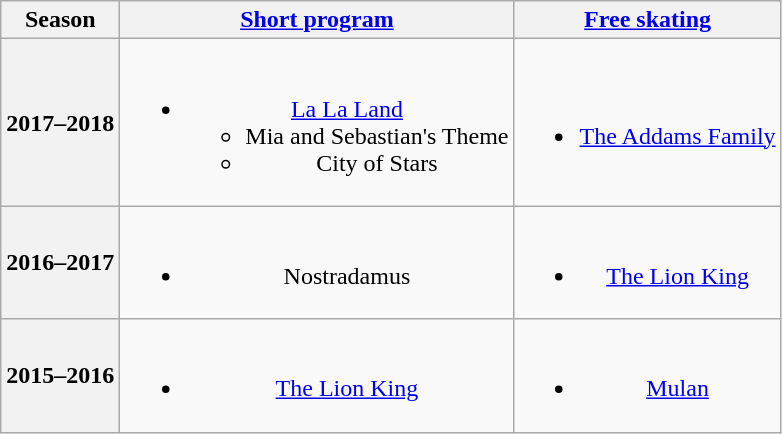<table class=wikitable style=text-align:center>
<tr>
<th>Season</th>
<th><a href='#'>Short program</a></th>
<th><a href='#'>Free skating</a></th>
</tr>
<tr>
<th>2017–2018 <br> </th>
<td><br><ul><li><a href='#'>La La Land</a> <br><ul><li>Mia and Sebastian's Theme</li><li>City of Stars <br></li></ul></li></ul></td>
<td><br><ul><li><a href='#'>The Addams Family</a> <br></li></ul></td>
</tr>
<tr>
<th>2016–2017 <br> </th>
<td><br><ul><li>Nostradamus <br></li></ul></td>
<td><br><ul><li><a href='#'>The Lion King</a> <br></li></ul></td>
</tr>
<tr>
<th>2015–2016 <br> </th>
<td><br><ul><li><a href='#'>The Lion King</a> <br></li></ul></td>
<td><br><ul><li><a href='#'>Mulan</a> <br></li></ul></td>
</tr>
</table>
